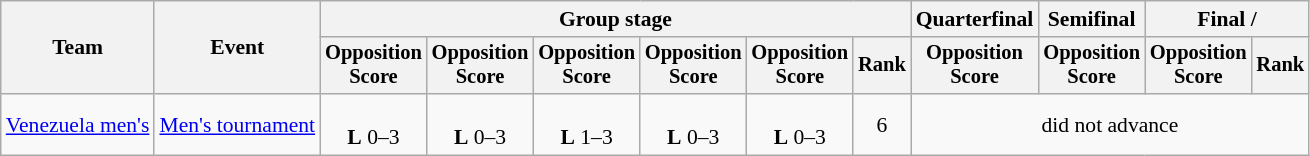<table class=wikitable style=font-size:90%;text-align:center>
<tr>
<th rowspan=2>Team</th>
<th rowspan=2>Event</th>
<th colspan=6>Group stage</th>
<th>Quarterfinal</th>
<th>Semifinal</th>
<th colspan=2>Final / </th>
</tr>
<tr style=font-size:95%>
<th>Opposition<br>Score</th>
<th>Opposition<br>Score</th>
<th>Opposition<br>Score</th>
<th>Opposition<br>Score</th>
<th>Opposition<br>Score</th>
<th>Rank</th>
<th>Opposition<br>Score</th>
<th>Opposition<br>Score</th>
<th>Opposition<br>Score</th>
<th>Rank</th>
</tr>
<tr>
<td align=left><a href='#'>Venezuela men's</a></td>
<td align=left><a href='#'>Men's tournament</a></td>
<td><br><strong>L</strong> 0–3</td>
<td><br><strong>L</strong> 0–3</td>
<td><br><strong>L</strong> 1–3</td>
<td><br><strong>L</strong> 0–3</td>
<td><br><strong>L</strong> 0–3</td>
<td>6</td>
<td colspan=4>did not advance</td>
</tr>
</table>
